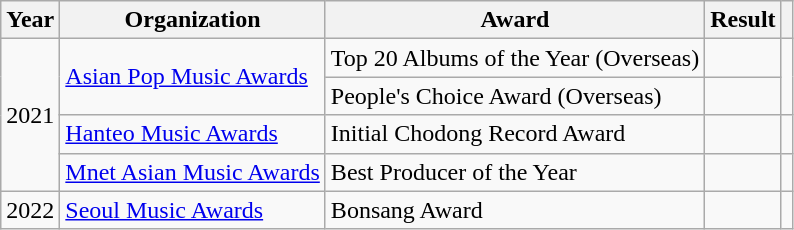<table class="wikitable plainrowheaders">
<tr>
<th scope="col">Year</th>
<th scope="col">Organization</th>
<th scope="col">Award</th>
<th scope="col">Result</th>
<th scope="col"></th>
</tr>
<tr>
<td style="text-align:center;" rowspan="4">2021</td>
<td rowspan="2"><a href='#'>Asian Pop Music Awards</a></td>
<td>Top 20 Albums of the Year (Overseas)</td>
<td></td>
<td rowspan="2" style="text-align:center"></td>
</tr>
<tr>
<td>People's Choice Award (Overseas)</td>
<td></td>
</tr>
<tr>
<td><a href='#'>Hanteo Music Awards</a></td>
<td>Initial Chodong Record Award</td>
<td></td>
<td style="text-align:center;"></td>
</tr>
<tr>
<td><a href='#'>Mnet Asian Music Awards</a></td>
<td>Best Producer of the Year</td>
<td></td>
<td style="text-align:center"></td>
</tr>
<tr>
<td style="text-align:center;">2022</td>
<td><a href='#'>Seoul Music Awards</a></td>
<td>Bonsang Award</td>
<td></td>
<td style="text-align:center"></td>
</tr>
</table>
